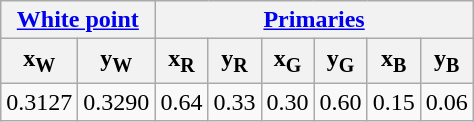<table class="wikitable">
<tr>
<th colspan="2"><a href='#'>White point</a></th>
<th colspan="6"><a href='#'>Primaries</a></th>
</tr>
<tr>
<th>x<sub>W</sub></th>
<th>y<sub>W</sub></th>
<th>x<sub>R</sub></th>
<th>y<sub>R</sub></th>
<th>x<sub>G</sub></th>
<th>y<sub>G</sub></th>
<th>x<sub>B</sub></th>
<th>y<sub>B</sub></th>
</tr>
<tr>
<td>0.3127</td>
<td>0.3290</td>
<td>0.64</td>
<td>0.33</td>
<td>0.30</td>
<td>0.60</td>
<td>0.15</td>
<td>0.06</td>
</tr>
</table>
